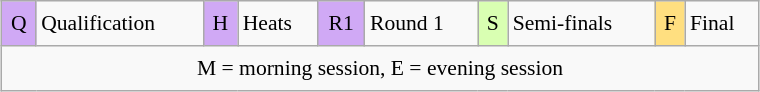<table class="wikitable" style="margin:0.5em auto; font-size:90%;position:relative; line-height:1.6em;" width=40%>
<tr>
<td bgcolor="#D0A9F5" align=center>Q</td>
<td>Qualification</td>
<td bgcolor="#D0A9F5" align=center>H</td>
<td>Heats</td>
<td bgcolor="#D0A9F5" align=center>R1</td>
<td>Round 1</td>
<td bgcolor="#D9FFB2" align=center>S</td>
<td>Semi-finals</td>
<td bgcolor="#FFDF80" align=center>F</td>
<td>Final</td>
</tr>
<tr>
<td colspan=10 align=center>M = morning session, E = evening session</td>
</tr>
</table>
